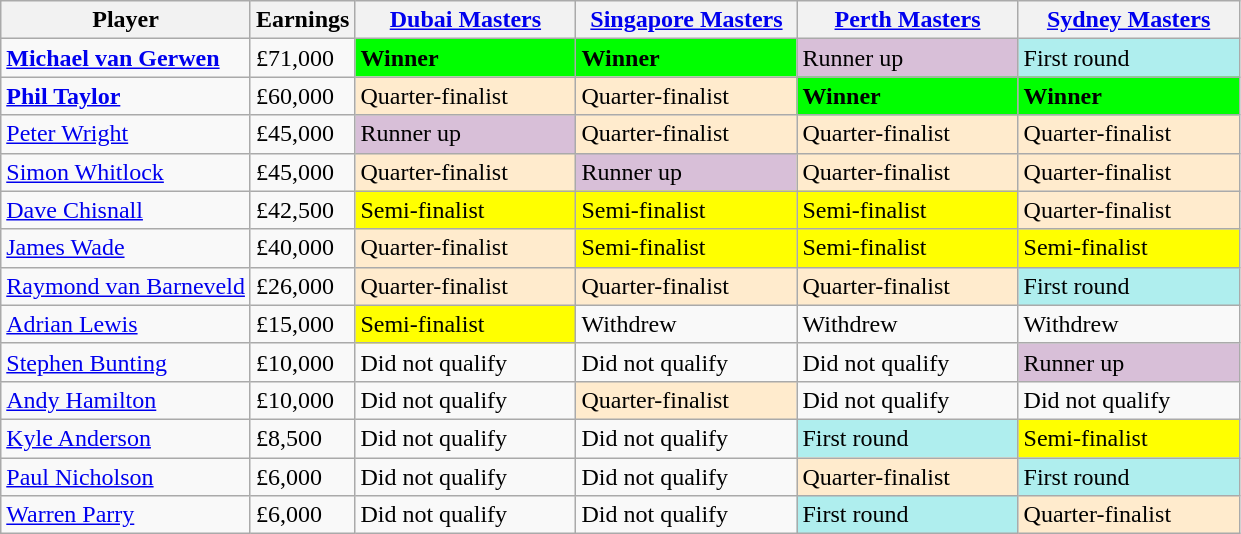<table class="wikitable">
<tr>
<th>Player</th>
<th>Earnings</th>
<th width=140><a href='#'>Dubai Masters</a></th>
<th width=140><a href='#'>Singapore Masters</a></th>
<th width=140><a href='#'>Perth Masters</a></th>
<th width=140><a href='#'>Sydney Masters</a></th>
</tr>
<tr>
<td> <strong><a href='#'>Michael van Gerwen</a></strong></td>
<td>£71,000</td>
<td style="background:lime;"><strong>Winner</strong></td>
<td style="background:lime;"><strong>Winner</strong></td>
<td style="background:thistle;">Runner up</td>
<td style="background:#afeeee;">First round</td>
</tr>
<tr>
<td> <strong><a href='#'>Phil Taylor</a></strong></td>
<td>£60,000</td>
<td style="background:#ffebcd;">Quarter-finalist</td>
<td style="background:#ffebcd;">Quarter-finalist</td>
<td style="background:lime;"><strong>Winner</strong></td>
<td style="background:lime;"><strong>Winner</strong></td>
</tr>
<tr>
<td> <a href='#'>Peter Wright</a></td>
<td>£45,000</td>
<td style="background:thistle;">Runner up</td>
<td style="background:#ffebcd;">Quarter-finalist</td>
<td style="background:#ffebcd;">Quarter-finalist</td>
<td style="background:#ffebcd;">Quarter-finalist</td>
</tr>
<tr>
<td> <a href='#'>Simon Whitlock</a></td>
<td>£45,000</td>
<td style="background:#ffebcd;">Quarter-finalist</td>
<td style="background:thistle;">Runner up</td>
<td style="background:#ffebcd;">Quarter-finalist</td>
<td style="background:#ffebcd;">Quarter-finalist</td>
</tr>
<tr>
<td> <a href='#'>Dave Chisnall</a></td>
<td>£42,500</td>
<td style="background:yellow;">Semi-finalist</td>
<td style="background:yellow;">Semi-finalist</td>
<td style="background:yellow;">Semi-finalist</td>
<td style="background:#ffebcd;">Quarter-finalist</td>
</tr>
<tr>
<td> <a href='#'>James Wade</a></td>
<td>£40,000</td>
<td style="background:#ffebcd;">Quarter-finalist</td>
<td style="background:yellow;">Semi-finalist</td>
<td style="background:yellow;">Semi-finalist</td>
<td style="background:yellow;">Semi-finalist</td>
</tr>
<tr>
<td> <a href='#'>Raymond van Barneveld</a></td>
<td>£26,000</td>
<td style="background:#ffebcd;">Quarter-finalist</td>
<td style="background:#ffebcd;">Quarter-finalist</td>
<td style="background:#ffebcd;">Quarter-finalist</td>
<td style="background:#afeeee;">First round</td>
</tr>
<tr>
<td> <a href='#'>Adrian Lewis</a></td>
<td>£15,000</td>
<td style="background:yellow;">Semi-finalist</td>
<td>Withdrew</td>
<td>Withdrew</td>
<td>Withdrew</td>
</tr>
<tr>
<td> <a href='#'>Stephen Bunting</a></td>
<td>£10,000</td>
<td>Did not qualify</td>
<td>Did not qualify</td>
<td>Did not qualify</td>
<td style="background:thistle;">Runner up</td>
</tr>
<tr>
<td> <a href='#'>Andy Hamilton</a></td>
<td>£10,000</td>
<td>Did not qualify</td>
<td style="background:#ffebcd;">Quarter-finalist</td>
<td>Did not qualify</td>
<td>Did not qualify</td>
</tr>
<tr>
<td> <a href='#'>Kyle Anderson</a></td>
<td>£8,500</td>
<td>Did not qualify</td>
<td>Did not qualify</td>
<td style="background:#afeeee;">First round</td>
<td style="background:yellow;">Semi-finalist</td>
</tr>
<tr>
<td> <a href='#'>Paul Nicholson</a></td>
<td>£6,000</td>
<td>Did not qualify</td>
<td>Did not qualify</td>
<td style="background:#ffebcd;">Quarter-finalist</td>
<td style="background:#afeeee;">First round</td>
</tr>
<tr>
<td> <a href='#'>Warren Parry</a></td>
<td>£6,000</td>
<td>Did not qualify</td>
<td>Did not qualify</td>
<td style="background:#afeeee;">First round</td>
<td style="background:#ffebcd;">Quarter-finalist</td>
</tr>
</table>
